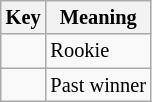<table class="wikitable" style="font-size: 85%;">
<tr>
<th>Key</th>
<th>Meaning</th>
</tr>
<tr>
<td align="center"><strong></strong></td>
<td>Rookie</td>
</tr>
<tr>
<td align="center"><strong></strong></td>
<td>Past winner</td>
</tr>
</table>
